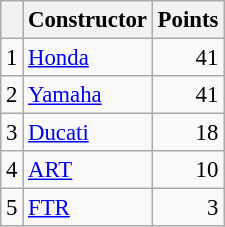<table class="wikitable" style="font-size: 95%;">
<tr>
<th></th>
<th>Constructor</th>
<th>Points</th>
</tr>
<tr>
<td align="center">1</td>
<td> <a href='#'>Honda</a></td>
<td align="right">41</td>
</tr>
<tr>
<td align="center">2</td>
<td> <a href='#'>Yamaha</a></td>
<td align="right">41</td>
</tr>
<tr>
<td align="center">3</td>
<td> <a href='#'>Ducati</a></td>
<td align="right">18</td>
</tr>
<tr>
<td align="center">4</td>
<td> <a href='#'>ART</a></td>
<td align="right">10</td>
</tr>
<tr>
<td align="center">5</td>
<td> <a href='#'>FTR</a></td>
<td align="right">3</td>
</tr>
</table>
